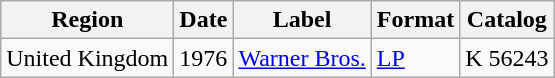<table class="wikitable">
<tr>
<th>Region</th>
<th>Date</th>
<th>Label</th>
<th>Format</th>
<th>Catalog</th>
</tr>
<tr>
<td>United Kingdom</td>
<td>1976</td>
<td><a href='#'>Warner Bros.</a></td>
<td><a href='#'>LP</a></td>
<td>K 56243</td>
</tr>
</table>
